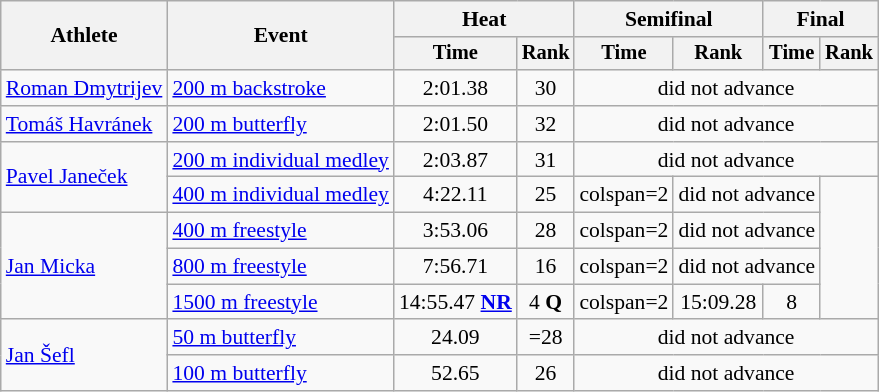<table class=wikitable style="font-size:90%">
<tr>
<th rowspan="2">Athlete</th>
<th rowspan="2">Event</th>
<th colspan="2">Heat</th>
<th colspan="2">Semifinal</th>
<th colspan="2">Final</th>
</tr>
<tr style="font-size:95%">
<th>Time</th>
<th>Rank</th>
<th>Time</th>
<th>Rank</th>
<th>Time</th>
<th>Rank</th>
</tr>
<tr align=center>
<td align=left><a href='#'>Roman Dmytrijev</a></td>
<td align=left><a href='#'>200 m backstroke</a></td>
<td>2:01.38</td>
<td>30</td>
<td colspan=4>did not advance</td>
</tr>
<tr align=center>
<td align=left><a href='#'>Tomáš Havránek</a></td>
<td align=left><a href='#'>200 m butterfly</a></td>
<td>2:01.50</td>
<td>32</td>
<td colspan=4>did not advance</td>
</tr>
<tr align=center>
<td align=left rowspan=2><a href='#'>Pavel Janeček</a></td>
<td align=left><a href='#'>200 m individual medley</a></td>
<td>2:03.87</td>
<td>31</td>
<td colspan=4>did not advance</td>
</tr>
<tr align=center>
<td align=left><a href='#'>400 m individual medley</a></td>
<td>4:22.11</td>
<td>25</td>
<td>colspan=2 </td>
<td colspan=2>did not advance</td>
</tr>
<tr align=center>
<td align=left rowspan=3><a href='#'>Jan Micka</a></td>
<td align=left><a href='#'>400 m freestyle</a></td>
<td>3:53.06</td>
<td>28</td>
<td>colspan=2 </td>
<td colspan=2>did not advance</td>
</tr>
<tr align=center>
<td align=left><a href='#'>800 m freestyle</a></td>
<td>7:56.71</td>
<td>16</td>
<td>colspan=2 </td>
<td colspan=2>did not advance</td>
</tr>
<tr align=center>
<td align=left><a href='#'>1500 m freestyle</a></td>
<td>14:55.47 <strong><a href='#'>NR</a></strong></td>
<td>4 <strong>Q</strong></td>
<td>colspan=2 </td>
<td>15:09.28</td>
<td>8</td>
</tr>
<tr align=center>
<td align=left rowspan=2><a href='#'>Jan Šefl</a></td>
<td align=left><a href='#'>50 m butterfly</a></td>
<td>24.09</td>
<td>=28</td>
<td colspan=4>did not advance</td>
</tr>
<tr align=center>
<td align=left><a href='#'>100 m butterfly</a></td>
<td>52.65</td>
<td>26</td>
<td colspan=4>did not advance</td>
</tr>
</table>
